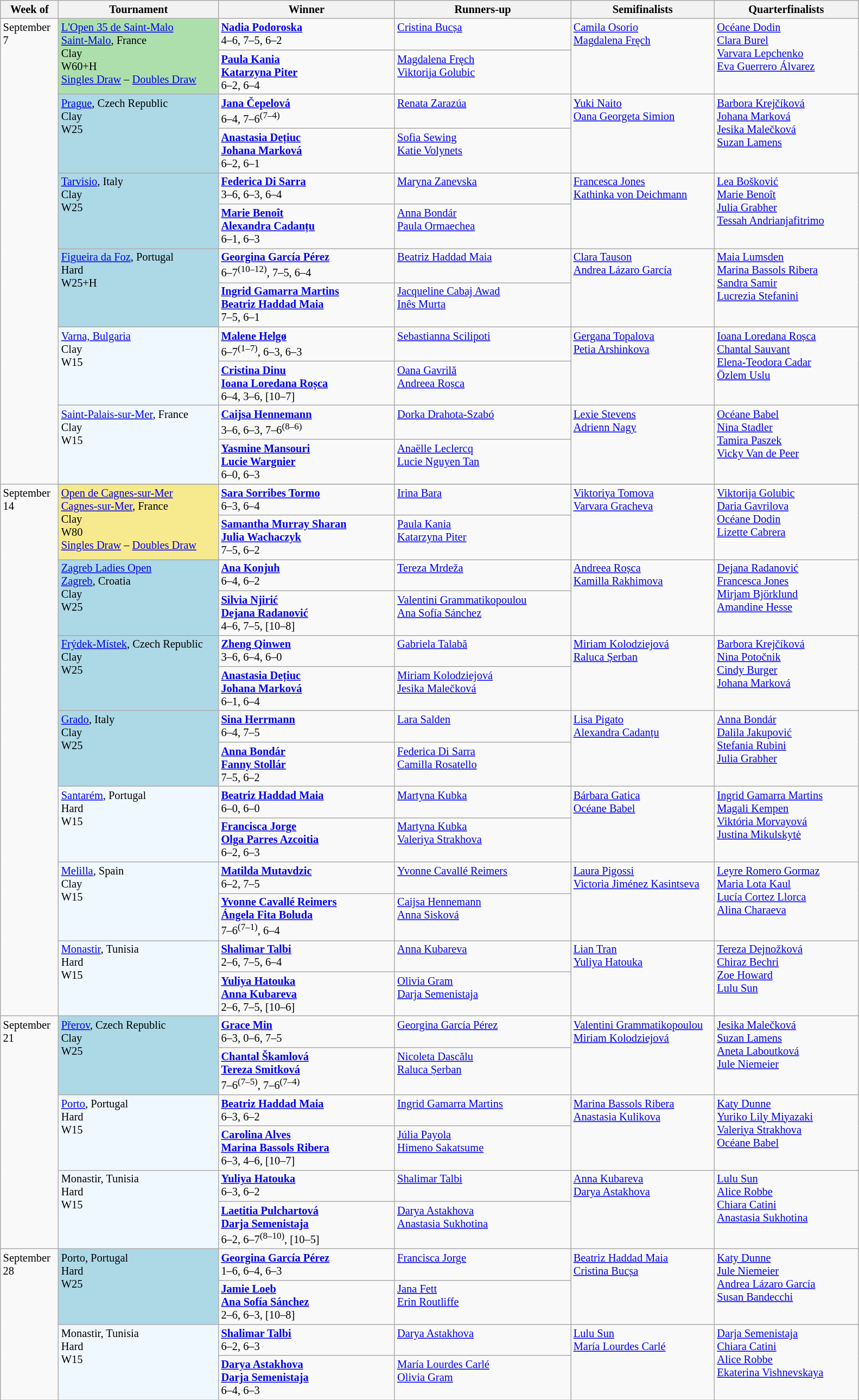<table class="wikitable" style="font-size:85%;">
<tr>
<th width="65">Week of</th>
<th style="width:190px;">Tournament</th>
<th style="width:210px;">Winner</th>
<th style="width:210px;">Runners-up</th>
<th style="width:170px;">Semifinalists</th>
<th style="width:170px;">Quarterfinalists</th>
</tr>
<tr valign=top>
<td rowspan=12>September 7</td>
<td rowspan="2" style="background:#addfad;"><a href='#'>L'Open 35 de Saint-Malo</a> <br> <a href='#'>Saint-Malo</a>, France <br> Clay <br> W60+H <br> <a href='#'>Singles Draw</a> – <a href='#'>Doubles Draw</a></td>
<td> <strong><a href='#'>Nadia Podoroska</a></strong> <br> 4–6, 7–5, 6–2</td>
<td> <a href='#'>Cristina Bucșa</a></td>
<td rowspan=2> <a href='#'>Camila Osorio</a> <br>  <a href='#'>Magdalena Fręch</a></td>
<td rowspan=2> <a href='#'>Océane Dodin</a> <br>  <a href='#'>Clara Burel</a> <br>  <a href='#'>Varvara Lepchenko</a> <br>  <a href='#'>Eva Guerrero Álvarez</a></td>
</tr>
<tr valign=top>
<td><strong> <a href='#'>Paula Kania</a> <br>  <a href='#'>Katarzyna Piter</a></strong> <br> 6–2, 6–4</td>
<td> <a href='#'>Magdalena Fręch</a> <br>  <a href='#'>Viktorija Golubic</a></td>
</tr>
<tr valign=top>
<td rowspan="2" style="background: lightblue;"><a href='#'>Prague</a>, Czech Republic <br> Clay <br> W25 <br> </td>
<td><strong> <a href='#'>Jana Čepelová</a></strong> <br> 6–4, 7–6<sup>(7–4)</sup></td>
<td> <a href='#'>Renata Zarazúa</a></td>
<td rowspan=2> <a href='#'>Yuki Naito</a> <br>  <a href='#'>Oana Georgeta Simion</a></td>
<td rowspan=2> <a href='#'>Barbora Krejčíková</a> <br>  <a href='#'>Johana Marková</a> <br>  <a href='#'>Jesika Malečková</a> <br>  <a href='#'>Suzan Lamens</a></td>
</tr>
<tr valign=top>
<td><strong> <a href='#'>Anastasia Dețiuc</a> <br>  <a href='#'>Johana Marková</a></strong> <br> 6–2, 6–1</td>
<td> <a href='#'>Sofia Sewing</a> <br>  <a href='#'>Katie Volynets</a></td>
</tr>
<tr valign=top>
<td rowspan="2" style="background: lightblue;"><a href='#'>Tarvisio</a>, Italy <br> Clay <br> W25 <br> </td>
<td><strong> <a href='#'>Federica Di Sarra</a></strong> <br> 3–6, 6–3, 6–4</td>
<td> <a href='#'>Maryna Zanevska</a></td>
<td rowspan=2> <a href='#'>Francesca Jones</a> <br>  <a href='#'>Kathinka von Deichmann</a></td>
<td rowspan=2> <a href='#'>Lea Bošković</a> <br>  <a href='#'>Marie Benoît</a> <br>  <a href='#'>Julia Grabher</a> <br>  <a href='#'>Tessah Andrianjafitrimo</a></td>
</tr>
<tr valign=top>
<td><strong> <a href='#'>Marie Benoît</a> <br>  <a href='#'>Alexandra Cadanțu</a></strong> <br> 6–1, 6–3</td>
<td> <a href='#'>Anna Bondár</a> <br>  <a href='#'>Paula Ormaechea</a></td>
</tr>
<tr valign=top>
<td rowspan="2" style="background: lightblue;"><a href='#'>Figueira da Foz</a>, Portugal <br> Hard <br> W25+H <br> </td>
<td> <strong><a href='#'>Georgina García Pérez</a></strong> <br> 6–7<sup>(10–12)</sup>, 7–5, 6–4</td>
<td> <a href='#'>Beatriz Haddad Maia</a></td>
<td rowspan=2> <a href='#'>Clara Tauson</a> <br>  <a href='#'>Andrea Lázaro García</a></td>
<td rowspan=2> <a href='#'>Maia Lumsden</a> <br>  <a href='#'>Marina Bassols Ribera</a> <br>  <a href='#'>Sandra Samir</a> <br>  <a href='#'>Lucrezia Stefanini</a></td>
</tr>
<tr valign=top>
<td> <strong><a href='#'>Ingrid Gamarra Martins</a> <br>  <a href='#'>Beatriz Haddad Maia</a></strong> <br> 7–5, 6–1</td>
<td> <a href='#'>Jacqueline Cabaj Awad</a> <br>  <a href='#'>Inês Murta</a></td>
</tr>
<tr valign=top>
<td rowspan="2" style="background:#f0f8ff;"><a href='#'>Varna, Bulgaria</a> <br> Clay <br> W15 <br> </td>
<td><strong> <a href='#'>Malene Helgø</a></strong> <br> 6–7<sup>(1–7)</sup>, 6–3, 6–3</td>
<td> <a href='#'>Sebastianna Scilipoti</a></td>
<td rowspan=2> <a href='#'>Gergana Topalova</a> <br>  <a href='#'>Petia Arshinkova</a></td>
<td rowspan=2> <a href='#'>Ioana Loredana Roșca</a> <br>  <a href='#'>Chantal Sauvant</a> <br>  <a href='#'>Elena-Teodora Cadar</a> <br>  <a href='#'>Özlem Uslu</a></td>
</tr>
<tr valign=top>
<td><strong> <a href='#'>Cristina Dinu</a> <br>  <a href='#'>Ioana Loredana Roșca</a></strong> <br> 6–4, 3–6, [10–7]</td>
<td> <a href='#'>Oana Gavrilă</a> <br>  <a href='#'>Andreea Roșca</a></td>
</tr>
<tr valign=top>
<td rowspan="2" style="background:#f0f8ff;"><a href='#'>Saint-Palais-sur-Mer</a>, France <br> Clay <br> W15 <br> </td>
<td> <strong><a href='#'>Caijsa Hennemann</a></strong> <br> 3–6, 6–3, 7–6<sup>(8–6)</sup></td>
<td> <a href='#'>Dorka Drahota-Szabó</a></td>
<td rowspan=2> <a href='#'>Lexie Stevens</a> <br>  <a href='#'>Adrienn Nagy</a></td>
<td rowspan=2> <a href='#'>Océane Babel</a> <br>  <a href='#'>Nina Stadler</a> <br>  <a href='#'>Tamira Paszek</a> <br>  <a href='#'>Vicky Van de Peer</a></td>
</tr>
<tr valign=top>
<td> <strong><a href='#'>Yasmine Mansouri</a> <br>  <a href='#'>Lucie Wargnier</a></strong><br> 6–0, 6–3</td>
<td> <a href='#'>Anaëlle Leclercq</a> <br>  <a href='#'>Lucie Nguyen Tan</a></td>
</tr>
<tr valign=top>
<td rowspan=15>September 14</td>
</tr>
<tr valign=top>
<td rowspan="2" style="background:#f7e98e;"><a href='#'>Open de Cagnes-sur-Mer</a> <br> <a href='#'>Cagnes-sur-Mer</a>, France <br> Clay <br> W80 <br> <a href='#'>Singles Draw</a> – <a href='#'>Doubles Draw</a></td>
<td><strong> <a href='#'>Sara Sorribes Tormo</a></strong> <br> 6–3, 6–4</td>
<td> <a href='#'>Irina Bara</a></td>
<td rowspan=2> <a href='#'>Viktoriya Tomova</a> <br>  <a href='#'>Varvara Gracheva</a></td>
<td rowspan=2> <a href='#'>Viktorija Golubic</a> <br>  <a href='#'>Daria Gavrilova</a> <br>  <a href='#'>Océane Dodin</a> <br>  <a href='#'>Lizette Cabrera</a></td>
</tr>
<tr valign=top>
<td><strong> <a href='#'>Samantha Murray Sharan</a> <br>  <a href='#'>Julia Wachaczyk</a></strong> <br> 7–5, 6–2</td>
<td> <a href='#'>Paula Kania</a> <br>  <a href='#'>Katarzyna Piter</a></td>
</tr>
<tr valign=top>
<td rowspan="2" style="background: lightblue;"><a href='#'>Zagreb Ladies Open</a> <br> <a href='#'>Zagreb</a>, Croatia <br> Clay <br> W25 <br> </td>
<td><strong> <a href='#'>Ana Konjuh</a></strong> <br> 6–4, 6–2</td>
<td> <a href='#'>Tereza Mrdeža</a></td>
<td rowspan=2> <a href='#'>Andreea Roșca</a> <br>  <a href='#'>Kamilla Rakhimova</a></td>
<td rowspan=2> <a href='#'>Dejana Radanović</a> <br>  <a href='#'>Francesca Jones</a> <br>  <a href='#'>Mirjam Björklund</a> <br>  <a href='#'>Amandine Hesse</a></td>
</tr>
<tr valign=top>
<td><strong> <a href='#'>Silvia Njirić</a> <br>  <a href='#'>Dejana Radanović</a></strong> <br> 4–6, 7–5, [10–8]</td>
<td> <a href='#'>Valentini Grammatikopoulou</a> <br>  <a href='#'>Ana Sofía Sánchez</a></td>
</tr>
<tr valign=top>
<td rowspan="2" style="background: lightblue;"><a href='#'>Frýdek-Místek</a>, Czech Republic <br> Clay <br> W25 <br> </td>
<td><strong> <a href='#'>Zheng Qinwen</a></strong> <br> 3–6, 6–4, 6–0</td>
<td> <a href='#'>Gabriela Talabă</a></td>
<td rowspan=2> <a href='#'>Miriam Kolodziejová</a> <br>  <a href='#'>Raluca Șerban</a></td>
<td rowspan=2> <a href='#'>Barbora Krejčíková</a> <br>  <a href='#'>Nina Potočnik</a> <br>  <a href='#'>Cindy Burger</a> <br>  <a href='#'>Johana Marková</a></td>
</tr>
<tr valign=top>
<td><strong> <a href='#'>Anastasia Dețiuc</a> <br>  <a href='#'>Johana Marková</a></strong> <br> 6–1, 6–4</td>
<td> <a href='#'>Miriam Kolodziejová</a> <br>  <a href='#'>Jesika Malečková</a></td>
</tr>
<tr valign=top>
<td rowspan="2" style="background: lightblue;"><a href='#'>Grado</a>, Italy <br> Clay <br> W25 <br> </td>
<td><strong> <a href='#'>Sina Herrmann</a></strong> <br> 6–4, 7–5</td>
<td> <a href='#'>Lara Salden</a></td>
<td rowspan=2> <a href='#'>Lisa Pigato</a> <br>  <a href='#'>Alexandra Cadanțu</a></td>
<td rowspan=2> <a href='#'>Anna Bondár</a> <br>  <a href='#'>Dalila Jakupović</a> <br>  <a href='#'>Stefania Rubini</a> <br>  <a href='#'>Julia Grabher</a></td>
</tr>
<tr valign=top>
<td><strong> <a href='#'>Anna Bondár</a> <br>  <a href='#'>Fanny Stollár</a></strong> <br> 7–5, 6–2</td>
<td> <a href='#'>Federica Di Sarra</a> <br>  <a href='#'>Camilla Rosatello</a></td>
</tr>
<tr valign=top>
<td rowspan="2" style="background:#f0f8ff;"><a href='#'>Santarém</a>, Portugal <br> Hard <br> W15 <br> </td>
<td><strong> <a href='#'>Beatriz Haddad Maia</a></strong> <br> 6–0, 6–0</td>
<td> <a href='#'>Martyna Kubka</a></td>
<td rowspan=2> <a href='#'>Bárbara Gatica</a> <br>  <a href='#'>Océane Babel</a></td>
<td rowspan=2> <a href='#'>Ingrid Gamarra Martins</a> <br>  <a href='#'>Magali Kempen</a> <br>  <a href='#'>Viktória Morvayová</a> <br>  <a href='#'>Justina Mikulskytė</a></td>
</tr>
<tr valign=top>
<td><strong> <a href='#'>Francisca Jorge</a> <br>  <a href='#'>Olga Parres Azcoitia</a></strong> <br> 6–2, 6–3</td>
<td> <a href='#'>Martyna Kubka</a> <br>  <a href='#'>Valeriya Strakhova</a></td>
</tr>
<tr valign=top>
<td rowspan="2" style="background:#f0f8ff;"><a href='#'>Melilla</a>, Spain <br> Clay <br> W15 <br> </td>
<td><strong> <a href='#'>Matilda Mutavdzic</a></strong> <br> 6–2, 7–5</td>
<td> <a href='#'>Yvonne Cavallé Reimers</a></td>
<td rowspan=2> <a href='#'>Laura Pigossi</a> <br>  <a href='#'>Victoria Jiménez Kasintseva</a></td>
<td rowspan=2> <a href='#'>Leyre Romero Gormaz</a> <br>  <a href='#'>Maria Lota Kaul</a> <br>  <a href='#'>Lucía Cortez Llorca</a> <br>  <a href='#'>Alina Charaeva</a></td>
</tr>
<tr valign=top>
<td> <strong><a href='#'>Yvonne Cavallé Reimers</a></strong> <br>  <strong><a href='#'>Ángela Fita Boluda</a></strong> <br> 7–6<sup>(7–1)</sup>, 6–4</td>
<td> <a href='#'>Caijsa Hennemann</a> <br>  <a href='#'>Anna Sisková</a></td>
</tr>
<tr valign=top>
<td rowspan="2" style="background:#f0f8ff;"><a href='#'>Monastir</a>, Tunisia <br> Hard <br> W15 <br> </td>
<td><strong> <a href='#'>Shalimar Talbi</a></strong> <br> 2–6, 7–5, 6–4</td>
<td> <a href='#'>Anna Kubareva</a></td>
<td rowspan=2> <a href='#'>Lian Tran</a> <br>  <a href='#'>Yuliya Hatouka</a></td>
<td rowspan=2> <a href='#'>Tereza Dejnožková</a> <br>  <a href='#'>Chiraz Bechri</a> <br>  <a href='#'>Zoe Howard</a> <br>  <a href='#'>Lulu Sun</a></td>
</tr>
<tr valign=top>
<td><strong> <a href='#'>Yuliya Hatouka</a> <br>  <a href='#'>Anna Kubareva</a></strong> <br> 2–6, 7–5, [10–6]</td>
<td> <a href='#'>Olivia Gram</a> <br>  <a href='#'>Darja Semenistaja</a></td>
</tr>
<tr valign=top>
<td rowspan=6>September 21</td>
<td rowspan="2" style="background:lightblue;"><a href='#'>Přerov</a>, Czech Republic <br> Clay <br> W25 <br> </td>
<td><strong> <a href='#'>Grace Min</a></strong> <br> 6–3, 0–6, 7–5</td>
<td> <a href='#'>Georgina García Pérez</a></td>
<td rowspan=2> <a href='#'>Valentini Grammatikopoulou</a> <br>  <a href='#'>Miriam Kolodziejová</a></td>
<td rowspan=2> <a href='#'>Jesika Malečková</a> <br>  <a href='#'>Suzan Lamens</a> <br>  <a href='#'>Aneta Laboutková</a> <br>  <a href='#'>Jule Niemeier</a></td>
</tr>
<tr valign=top>
<td><strong> <a href='#'>Chantal Škamlová</a><br>  <a href='#'>Tereza Smitková</a></strong> <br> 7–6<sup>(7–5)</sup>, 7–6<sup>(7–4)</sup></td>
<td> <a href='#'>Nicoleta Dascălu</a> <br>  <a href='#'>Raluca Șerban</a></td>
</tr>
<tr valign=top>
<td rowspan="2" style="background:#f0f8ff;"><a href='#'>Porto</a>, Portugal <br> Hard <br> W15 <br> </td>
<td><strong> <a href='#'>Beatriz Haddad Maia</a></strong> <br> 6–3, 6–2</td>
<td> <a href='#'>Ingrid Gamarra Martins</a></td>
<td rowspan=2> <a href='#'>Marina Bassols Ribera</a> <br>  <a href='#'>Anastasia Kulikova</a></td>
<td rowspan=2> <a href='#'>Katy Dunne</a> <br>  <a href='#'>Yuriko Lily Miyazaki</a> <br>  <a href='#'>Valeriya Strakhova</a> <br>  <a href='#'>Océane Babel</a></td>
</tr>
<tr valign=top>
<td><strong> <a href='#'>Carolina Alves</a> <br>  <a href='#'>Marina Bassols Ribera</a></strong> <br> 6–3, 4–6, [10–7]</td>
<td> <a href='#'>Júlia Payola</a> <br>  <a href='#'>Himeno Sakatsume</a></td>
</tr>
<tr valign=top>
<td rowspan="2" style="background:#f0f8ff;">Monastir, Tunisia <br> Hard <br> W15 <br> </td>
<td><strong> <a href='#'>Yuliya Hatouka</a></strong> <br> 6–3, 6–2</td>
<td> <a href='#'>Shalimar Talbi</a></td>
<td rowspan=2> <a href='#'>Anna Kubareva</a> <br>  <a href='#'>Darya Astakhova</a></td>
<td rowspan=2> <a href='#'>Lulu Sun</a> <br>  <a href='#'>Alice Robbe</a> <br>  <a href='#'>Chiara Catini</a><br>  <a href='#'>Anastasia Sukhotina</a></td>
</tr>
<tr valign=top>
<td><strong> <a href='#'>Laetitia Pulchartová</a> <br>  <a href='#'>Darja Semenistaja</a></strong> <br> 6–2, 6–7<sup>(8–10)</sup>, [10–5]</td>
<td> <a href='#'>Darya Astakhova</a> <br>  <a href='#'>Anastasia Sukhotina</a></td>
</tr>
<tr valign=top>
<td rowspan=4>September 28</td>
<td rowspan="2" style="background:lightblue;">Porto, Portugal <br> Hard <br> W25 <br> </td>
<td><strong> <a href='#'>Georgina García Pérez</a></strong> <br> 1–6, 6–4, 6–3</td>
<td> <a href='#'>Francisca Jorge</a></td>
<td rowspan=2> <a href='#'>Beatriz Haddad Maia</a> <br>  <a href='#'>Cristina Bucșa</a></td>
<td rowspan=2> <a href='#'>Katy Dunne</a> <br>  <a href='#'>Jule Niemeier</a> <br>  <a href='#'>Andrea Lázaro García</a> <br>  <a href='#'>Susan Bandecchi</a></td>
</tr>
<tr valign=top>
<td><strong> <a href='#'>Jamie Loeb</a> <br>  <a href='#'>Ana Sofía Sánchez</a></strong> <br> 2–6, 6–3, [10–8]</td>
<td> <a href='#'>Jana Fett</a> <br>  <a href='#'>Erin Routliffe</a></td>
</tr>
<tr valign=top>
<td rowspan="2" style="background:#f0f8ff;">Monastir, Tunisia <br> Hard <br> W15 <br> </td>
<td><strong> <a href='#'>Shalimar Talbi</a></strong> <br> 6–2, 6–3</td>
<td> <a href='#'>Darya Astakhova</a></td>
<td rowspan=2> <a href='#'>Lulu Sun</a> <br>  <a href='#'>María Lourdes Carlé</a></td>
<td rowspan=2> <a href='#'>Darja Semenistaja</a> <br>  <a href='#'>Chiara Catini</a> <br>  <a href='#'>Alice Robbe</a> <br>  <a href='#'>Ekaterina Vishnevskaya</a></td>
</tr>
<tr valign=top>
<td><strong> <a href='#'>Darya Astakhova</a> <br>  <a href='#'>Darja Semenistaja</a></strong> <br> 6–4, 6–3</td>
<td> <a href='#'>María Lourdes Carlé</a> <br>  <a href='#'>Olivia Gram</a></td>
</tr>
</table>
